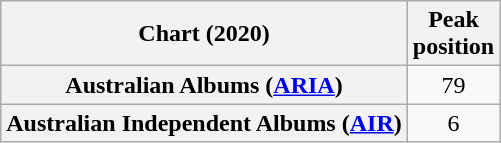<table class="wikitable sortable plainrowheaders" style="text-align:center">
<tr>
<th scope="col">Chart (2020)</th>
<th scope="col">Peak<br>position</th>
</tr>
<tr>
<th scope="row">Australian Albums (<a href='#'>ARIA</a>)</th>
<td>79</td>
</tr>
<tr>
<th scope="row">Australian Independent Albums (<a href='#'>AIR</a>)</th>
<td>6</td>
</tr>
</table>
